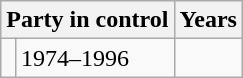<table class="wikitable">
<tr>
<th colspan="2">Party in control</th>
<th>Years</th>
</tr>
<tr>
<td></td>
<td>1974–1996</td>
</tr>
</table>
